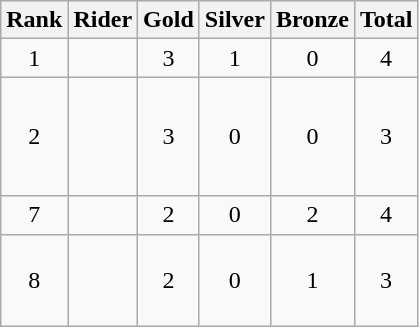<table class="wikitable" style="text-align: center">
<tr>
<th>Rank</th>
<th>Rider</th>
<th>Gold</th>
<th>Silver</th>
<th>Bronze</th>
<th>Total</th>
</tr>
<tr>
<td>1</td>
<td align=left></td>
<td>3</td>
<td>1</td>
<td>0</td>
<td>4</td>
</tr>
<tr>
<td>2</td>
<td align=left><br><br><br><br></td>
<td>3</td>
<td>0</td>
<td>0</td>
<td>3</td>
</tr>
<tr>
<td>7</td>
<td align=left></td>
<td>2</td>
<td>0</td>
<td>2</td>
<td>4</td>
</tr>
<tr>
<td>8</td>
<td align=left><br><br><br></td>
<td>2</td>
<td>0</td>
<td>1</td>
<td>3</td>
</tr>
</table>
